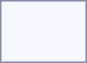<table style="border:1px solid #8888aa; background-color:#f7f8ff; padding:5px; font-size:100%; margin: 0px 12px 12px 0px;">
<tr style="text-align:center;">
<td rowspan=2><strong></strong></td>
<td colspan=2></td>
<td colspan=8></td>
<td colspan=2></td>
<td colspan=2></td>
<td colspan=2></td>
<td colspan=1></td>
<td colspan=1></td>
<td colspan=2></td>
<td colspan=2></td>
<td colspan=2></td>
</tr>
<tr style="text-align:center;">
<td colspan=2><br></td>
<td colspan=8><br></td>
<td colspan=2><br></td>
<td colspan=2><br></td>
<td colspan=2><br></td>
<td colspan=1><br></td>
<td colspan=1><br></td>
<td colspan=2><br></td>
<td colspan=2><br></td>
<td colspan=2><br></td>
</tr>
<tr>
</tr>
</table>
